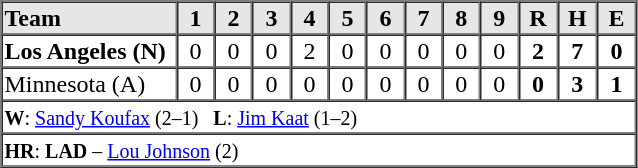<table border=1 cellspacing=0 width=425 style="margin-left:3em;">
<tr style="text-align:center; background-color:#e6e6e6;">
<th align=left width=125>Team</th>
<th width=25>1</th>
<th width=25>2</th>
<th width=25>3</th>
<th width=25>4</th>
<th width=25>5</th>
<th width=25>6</th>
<th width=25>7</th>
<th width=25>8</th>
<th width=25>9</th>
<th width=25>R</th>
<th width=25>H</th>
<th width=25>E</th>
</tr>
<tr style="text-align:center;">
<td align=left><strong>Los Angeles (N)</strong></td>
<td>0</td>
<td>0</td>
<td>0</td>
<td>2</td>
<td>0</td>
<td>0</td>
<td>0</td>
<td>0</td>
<td>0</td>
<td><strong>2</strong></td>
<td><strong>7</strong></td>
<td><strong>0</strong></td>
</tr>
<tr style="text-align:center;">
<td align=left>Minnesota (A)</td>
<td>0</td>
<td>0</td>
<td>0</td>
<td>0</td>
<td>0</td>
<td>0</td>
<td>0</td>
<td>0</td>
<td>0</td>
<td><strong>0</strong></td>
<td><strong>3</strong></td>
<td><strong>1</strong></td>
</tr>
<tr style="text-align:left;">
<td colspan=13><small><strong>W</strong>: <a href='#'>Sandy Koufax</a> (2–1)   <strong>L</strong>: <a href='#'>Jim Kaat</a> (1–2)</small></td>
</tr>
<tr style="text-align:left;">
<td colspan=13><small><strong>HR</strong>: <strong>LAD</strong> – <a href='#'>Lou Johnson</a> (2)</small></td>
</tr>
</table>
